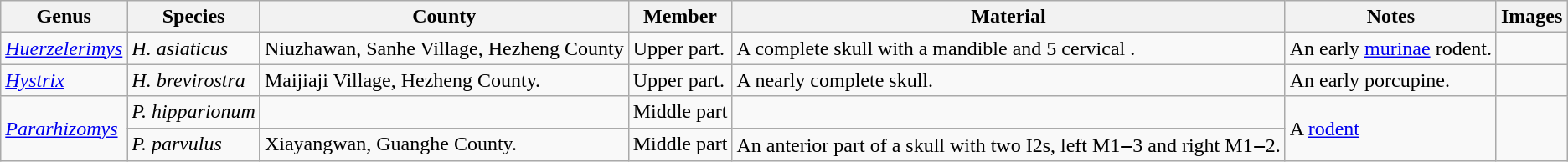<table class="wikitable">
<tr>
<th>Genus</th>
<th>Species</th>
<th>County</th>
<th>Member</th>
<th>Material</th>
<th>Notes</th>
<th>Images</th>
</tr>
<tr>
<td><em><a href='#'>Huerzelerimys</a></em></td>
<td><em>H. asiaticus</em></td>
<td>Niuzhawan, Sanhe Village, Hezheng County</td>
<td>Upper part.</td>
<td>A complete skull with a mandible and 5 cervical .</td>
<td>An early <a href='#'>murinae</a> rodent.</td>
<td></td>
</tr>
<tr>
<td><em><a href='#'>Hystrix</a></em></td>
<td><em>H. brevirostra</em></td>
<td>Maijiaji Village, Hezheng County.</td>
<td>Upper part.</td>
<td>A nearly complete skull.</td>
<td>An early porcupine.</td>
<td></td>
</tr>
<tr>
<td rowspan = 2><em><a href='#'>Pararhizomys</a></em></td>
<td><em>P. hipparionum</em></td>
<td></td>
<td>Middle part</td>
<td></td>
<td rowspan = 2>A <a href='#'>rodent</a></td>
<td rowspan = 2></td>
</tr>
<tr>
<td><em>P. parvulus</em></td>
<td>Xiayangwan,  Guanghe  County.</td>
<td>Middle part</td>
<td>An anterior  part  of  a  skull  with  two  I2s, left M1‒3 and right M1‒2.</td>
</tr>
</table>
